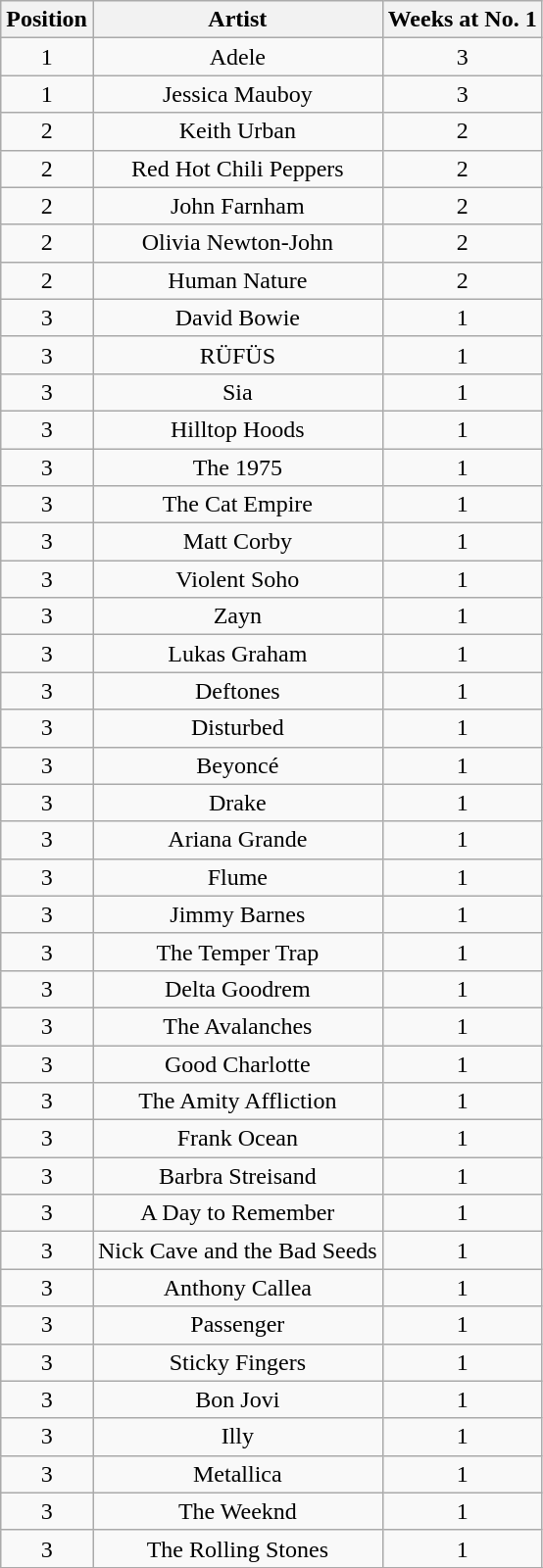<table class="wikitable">
<tr>
<th style="text-align: center;">Position</th>
<th style="text-align: center;">Artist</th>
<th style="text-align: center;">Weeks at No. 1</th>
</tr>
<tr>
<td style="text-align: center;">1</td>
<td style="text-align: center;">Adele</td>
<td style="text-align: center;">3</td>
</tr>
<tr>
<td style="text-align: center;">1</td>
<td style="text-align: center;">Jessica Mauboy</td>
<td style="text-align: center;">3</td>
</tr>
<tr>
<td style="text-align: center;">2</td>
<td style="text-align: center;">Keith Urban</td>
<td style="text-align: center;">2</td>
</tr>
<tr>
<td style="text-align: center;">2</td>
<td style="text-align: center;">Red Hot Chili Peppers</td>
<td style="text-align: center;">2</td>
</tr>
<tr>
<td style="text-align: center;">2</td>
<td style="text-align: center;">John Farnham</td>
<td style="text-align: center;">2</td>
</tr>
<tr>
<td style="text-align: center;">2</td>
<td style="text-align: center;">Olivia Newton-John</td>
<td style="text-align: center;">2</td>
</tr>
<tr>
<td style="text-align: center;">2</td>
<td style="text-align: center;">Human Nature</td>
<td style="text-align: center;">2</td>
</tr>
<tr>
<td style="text-align: center;">3</td>
<td style="text-align: center;">David Bowie</td>
<td style="text-align: center;">1</td>
</tr>
<tr>
<td style="text-align: center;">3</td>
<td style="text-align: center;">RÜFÜS</td>
<td style="text-align: center;">1</td>
</tr>
<tr>
<td style="text-align: center;">3</td>
<td style="text-align: center;">Sia</td>
<td style="text-align: center;">1</td>
</tr>
<tr>
<td style="text-align: center;">3</td>
<td style="text-align: center;">Hilltop Hoods</td>
<td style="text-align: center;">1</td>
</tr>
<tr>
<td style="text-align: center;">3</td>
<td style="text-align: center;">The 1975</td>
<td style="text-align: center;">1</td>
</tr>
<tr>
<td style="text-align: center;">3</td>
<td style="text-align: center;">The Cat Empire</td>
<td style="text-align: center;">1</td>
</tr>
<tr>
<td style="text-align: center;">3</td>
<td style="text-align: center;">Matt Corby</td>
<td style="text-align: center;">1</td>
</tr>
<tr>
<td style="text-align: center;">3</td>
<td style="text-align: center;">Violent Soho</td>
<td style="text-align: center;">1</td>
</tr>
<tr>
<td style="text-align: center;">3</td>
<td style="text-align: center;">Zayn</td>
<td style="text-align: center;">1</td>
</tr>
<tr>
<td style="text-align: center;">3</td>
<td style="text-align: center;">Lukas Graham</td>
<td style="text-align: center;">1</td>
</tr>
<tr>
<td style="text-align: center;">3</td>
<td style="text-align: center;">Deftones</td>
<td style="text-align: center;">1</td>
</tr>
<tr>
<td style="text-align: center;">3</td>
<td style="text-align: center;">Disturbed</td>
<td style="text-align: center;">1</td>
</tr>
<tr>
<td style="text-align: center;">3</td>
<td style="text-align: center;">Beyoncé</td>
<td style="text-align: center;">1</td>
</tr>
<tr>
<td style="text-align: center;">3</td>
<td style="text-align: center;">Drake</td>
<td style="text-align: center;">1</td>
</tr>
<tr>
<td style="text-align: center;">3</td>
<td style="text-align: center;">Ariana Grande</td>
<td style="text-align: center;">1</td>
</tr>
<tr>
<td style="text-align: center;">3</td>
<td style="text-align: center;">Flume</td>
<td style="text-align: center;">1</td>
</tr>
<tr>
<td style="text-align: center;">3</td>
<td style="text-align: center;">Jimmy Barnes</td>
<td style="text-align: center;">1</td>
</tr>
<tr>
<td style="text-align: center;">3</td>
<td style="text-align: center;">The Temper Trap</td>
<td style="text-align: center;">1</td>
</tr>
<tr>
<td style="text-align: center;">3</td>
<td style="text-align: center;">Delta Goodrem</td>
<td style="text-align: center;">1</td>
</tr>
<tr>
<td style="text-align: center;">3</td>
<td style="text-align: center;">The Avalanches</td>
<td style="text-align: center;">1</td>
</tr>
<tr>
<td style="text-align: center;">3</td>
<td style="text-align: center;">Good Charlotte</td>
<td style="text-align: center;">1</td>
</tr>
<tr>
<td style="text-align: center;">3</td>
<td style="text-align: center;">The Amity Affliction</td>
<td style="text-align: center;">1</td>
</tr>
<tr>
<td style="text-align: center;">3</td>
<td style="text-align: center;">Frank Ocean</td>
<td style="text-align: center;">1</td>
</tr>
<tr>
<td style="text-align: center;">3</td>
<td style="text-align: center;">Barbra Streisand</td>
<td style="text-align: center;">1</td>
</tr>
<tr>
<td style="text-align: center;">3</td>
<td style="text-align: center;">A Day to Remember</td>
<td style="text-align: center;">1</td>
</tr>
<tr>
<td style="text-align: center;">3</td>
<td style="text-align: center;">Nick Cave and the Bad Seeds</td>
<td style="text-align: center;">1</td>
</tr>
<tr>
<td style="text-align: center;">3</td>
<td style="text-align: center;">Anthony Callea</td>
<td style="text-align: center;">1</td>
</tr>
<tr>
<td style="text-align: center;">3</td>
<td style="text-align: center;">Passenger</td>
<td style="text-align: center;">1</td>
</tr>
<tr>
<td style="text-align: center;">3</td>
<td style="text-align: center;">Sticky Fingers</td>
<td style="text-align: center;">1</td>
</tr>
<tr>
<td style="text-align: center;">3</td>
<td style="text-align: center;">Bon Jovi</td>
<td style="text-align: center;">1</td>
</tr>
<tr>
<td style="text-align: center;">3</td>
<td style="text-align: center;">Illy</td>
<td style="text-align: center;">1</td>
</tr>
<tr>
<td style="text-align: center;">3</td>
<td style="text-align: center;">Metallica</td>
<td style="text-align: center;">1</td>
</tr>
<tr>
<td style="text-align: center;">3</td>
<td style="text-align: center;">The Weeknd</td>
<td style="text-align: center;">1</td>
</tr>
<tr>
<td style="text-align: center;">3</td>
<td style="text-align: center;">The Rolling Stones</td>
<td style="text-align: center;">1</td>
</tr>
<tr>
</tr>
</table>
